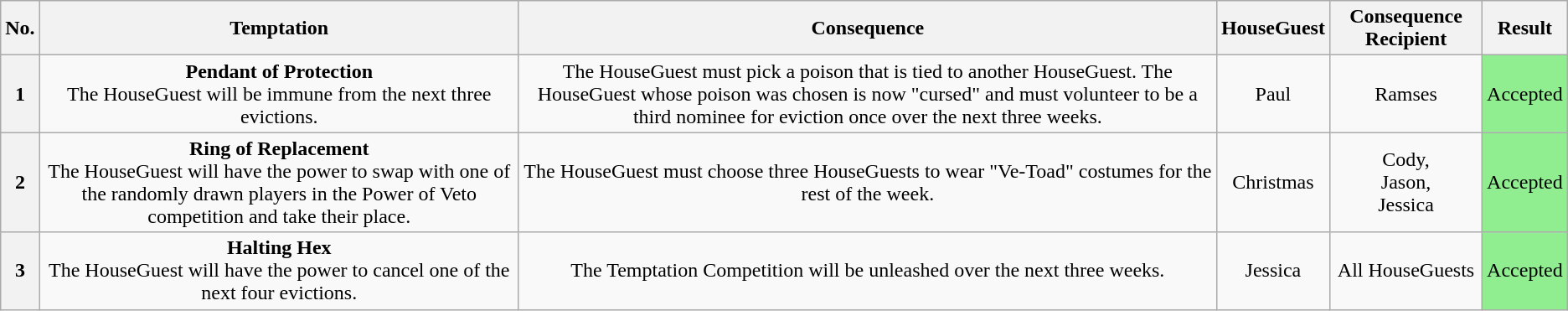<table class="wikitable" style="text-align:center">
<tr>
<th scope="col">No.</th>
<th scope="col">Temptation</th>
<th scope="col">Consequence</th>
<th scope="col">HouseGuest</th>
<th scope="col">Consequence Recipient</th>
<th scope="col">Result</th>
</tr>
<tr>
<th scope="row">1</th>
<td><strong>Pendant of Protection</strong><br>The HouseGuest will be immune from the next three evictions.</td>
<td>The HouseGuest must pick a poison that is tied to another HouseGuest. The HouseGuest whose poison was chosen is now "cursed" and must volunteer to be a third nominee for eviction once over the next three weeks.</td>
<td align=center>Paul</td>
<td align=center>Ramses</td>
<td style="background:lightgreen">Accepted</td>
</tr>
<tr>
<th scope="row">2</th>
<td><strong>Ring of Replacement</strong><br>The HouseGuest will have the power to swap with one of the randomly drawn players in the Power of Veto competition and take their place.</td>
<td>The HouseGuest must choose three HouseGuests to wear "Ve-Toad" costumes for the rest of the week.</td>
<td align=center>Christmas</td>
<td align=center>Cody,<br>Jason,<br>Jessica</td>
<td style="background:lightgreen">Accepted</td>
</tr>
<tr>
<th scope="row">3</th>
<td><strong>Halting Hex</strong><br>The HouseGuest will have the power to cancel one of the next four evictions.</td>
<td>The Temptation Competition will be unleashed over the next three weeks.</td>
<td align=center>Jessica</td>
<td align=center>All HouseGuests</td>
<td style="background:lightgreen">Accepted</td>
</tr>
</table>
